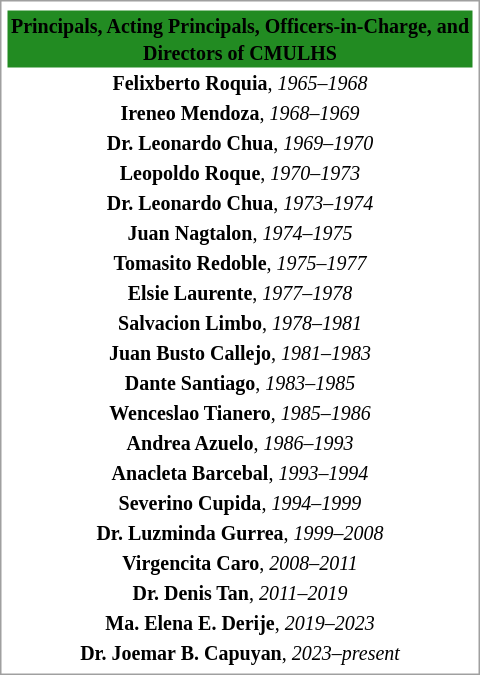<table style="float:right; margin:1em 1em 1em 1em; width:20em; border: 1px solid #a0a0a0; padding: 2px; bg-color=black; text-align:right;">
<tr style="text-align:center;">
</tr>
<tr bgcolor="#228B22" align="center">
<td><span><strong><small>Principals, Acting Principals, Officers-in-Charge, and Directors of CMULHS</small></strong></span></td>
</tr>
<tr style="text-align:left; font-size:smaller;">
<td align="center"><strong>Felixberto Roquia</strong>,  <em>1965–1968</em></td>
</tr>
<tr style="text-align:left; font-size:smaller;">
<td align="center"><strong>Ireneo Mendoza</strong>,  <em>1968–1969</em></td>
</tr>
<tr style="text-align:left; font-size:smaller;">
<td align="center"><strong>Dr. Leonardo Chua</strong>,  <em>1969–1970</em></td>
</tr>
<tr style="text-align:left; font-size:smaller;">
<td align="center"><strong>Leopoldo Roque</strong>,  <em>1970–1973</em></td>
</tr>
<tr style="text-align:left; font-size:smaller;">
<td align="center"><strong>Dr. Leonardo Chua</strong>,  <em>1973–1974</em></td>
</tr>
<tr style="text-align:left; font-size:smaller;">
<td align="center"><strong>Juan Nagtalon</strong>,  <em>1974–1975</em></td>
</tr>
<tr style="text-align:left; font-size:smaller;">
<td align="center"><strong>Tomasito Redoble</strong>,  <em>1975–1977</em></td>
</tr>
<tr style="text-align:left; font-size:smaller;">
<td align="center"><strong>Elsie Laurente</strong>,  <em>1977–1978</em></td>
</tr>
<tr style="text-align:left; font-size:smaller;">
<td align="center"><strong>Salvacion Limbo</strong>,  <em>1978–1981</em></td>
</tr>
<tr style="text-align:left; font-size:smaller;">
<td align="center"><strong>Juan Busto Callejo</strong>,  <em>1981–1983</em></td>
</tr>
<tr style="text-align:left; font-size:smaller;">
<td align="center"><strong>Dante Santiago</strong>,  <em>1983–1985</em></td>
</tr>
<tr style="text-align:left; font-size:smaller;">
<td align="center"><strong>Wenceslao Tianero</strong>,  <em>1985–1986</em></td>
</tr>
<tr style="text-align:left; font-size:smaller;">
<td align="center"><strong>Andrea Azuelo</strong>,  <em>1986–1993</em></td>
</tr>
<tr style="text-align:left; font-size:smaller;">
<td align="center"><strong>Anacleta Barcebal</strong>,  <em>1993–1994</em></td>
</tr>
<tr style="text-align:left; font-size:smaller;">
<td align="center"><strong>Severino Cupida</strong>,  <em>1994–1999</em></td>
</tr>
<tr style="text-align:left; font-size:smaller;">
<td align="center"><strong>Dr. Luzminda Gurrea</strong>,  <em>1999–2008</em></td>
</tr>
<tr style="text-align:left; font-size:smaller;">
<td align="center"><strong>Virgencita Caro</strong>,  <em>2008–2011</em></td>
</tr>
<tr style="text-align:left; font-size:smaller;">
<td align="center"><strong>Dr. Denis Tan</strong>,  <em>2011–2019</em></td>
</tr>
<tr style="text-align:left; font-size:smaller;">
<td align="center"><strong>Ma. Elena E. Derije</strong>,  <em>2019–2023 </em></td>
</tr>
<tr style="text-align:left; font-size:smaller;">
<td align="center"><strong>Dr. Joemar B. Capuyan</strong>, <em>2023–present </em></td>
</tr>
</table>
